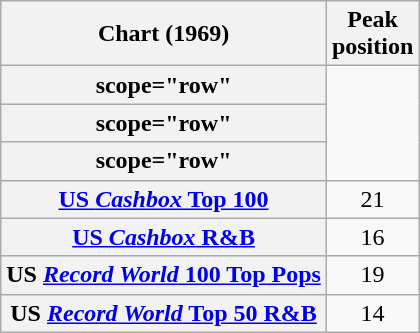<table class="wikitable sortable plainrowheaders">
<tr>
<th scope="col">Chart (1969)</th>
<th scope="col">Peak<br>position</th>
</tr>
<tr>
<th>scope="row" </th>
</tr>
<tr>
<th>scope="row" </th>
</tr>
<tr>
<th>scope="row" </th>
</tr>
<tr>
<th scope="row"><a href='#'>US <em>Cashbox</em> Top 100</a></th>
<td style="text-align:center;">21</td>
</tr>
<tr>
<th scope="row"><a href='#'>US <em>Cashbox</em> R&B</a></th>
<td style="text-align:center;">16</td>
</tr>
<tr>
<th scope="row">US <a href='#'><em>Record World</em> 100 Top Pops</a></th>
<td style="text-align:center;">19</td>
</tr>
<tr>
<th scope="row">US <a href='#'><em>Record World</em> Top 50 R&B</a></th>
<td style="text-align:center;">14</td>
</tr>
</table>
